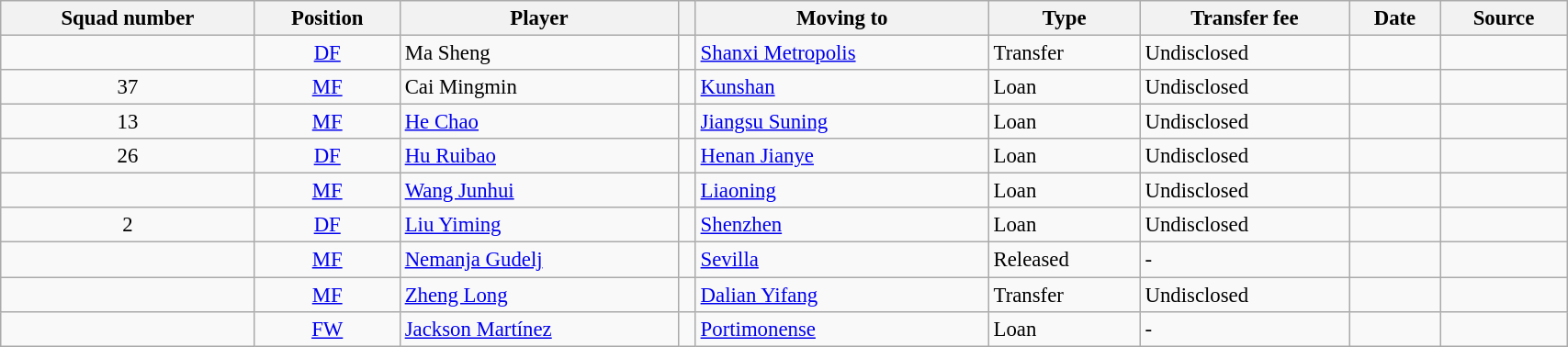<table class="wikitable sortable" style="width:90%; text-align:left; font-size:95%;">
<tr>
<th>Squad number</th>
<th>Position</th>
<th>Player</th>
<th></th>
<th>Moving to</th>
<th>Type</th>
<th>Transfer fee</th>
<th>Date</th>
<th>Source</th>
</tr>
<tr>
<td align=center></td>
<td align=center><a href='#'>DF</a></td>
<td align=left> Ma Sheng</td>
<td align=center></td>
<td align=left> <a href='#'>Shanxi Metropolis</a></td>
<td>Transfer</td>
<td>Undisclosed</td>
<td></td>
<td align=center></td>
</tr>
<tr>
<td align=center>37</td>
<td align=center><a href='#'>MF</a></td>
<td align=left> Cai Mingmin</td>
<td align=center></td>
<td align=left> <a href='#'>Kunshan</a></td>
<td>Loan</td>
<td>Undisclosed</td>
<td></td>
<td align=center></td>
</tr>
<tr>
<td align=center>13</td>
<td align=center><a href='#'>MF</a></td>
<td align=left> <a href='#'>He Chao</a></td>
<td align=center></td>
<td align=left> <a href='#'>Jiangsu Suning</a></td>
<td>Loan</td>
<td>Undisclosed</td>
<td></td>
<td align=center></td>
</tr>
<tr>
<td align=center>26</td>
<td align=center><a href='#'>DF</a></td>
<td align=left> <a href='#'>Hu Ruibao</a></td>
<td align=center></td>
<td align=left> <a href='#'>Henan Jianye</a></td>
<td>Loan</td>
<td>Undisclosed</td>
<td></td>
<td align=center></td>
</tr>
<tr>
<td align=center></td>
<td align=center><a href='#'>MF</a></td>
<td align=left> <a href='#'>Wang Junhui</a></td>
<td align=center></td>
<td align=left> <a href='#'>Liaoning</a></td>
<td>Loan</td>
<td>Undisclosed</td>
<td></td>
<td align=center></td>
</tr>
<tr>
<td align=center>2</td>
<td align=center><a href='#'>DF</a></td>
<td align=left> <a href='#'>Liu Yiming</a></td>
<td align=center></td>
<td align=left> <a href='#'>Shenzhen</a></td>
<td>Loan</td>
<td>Undisclosed</td>
<td></td>
<td align=center></td>
</tr>
<tr>
<td align=center></td>
<td align=center><a href='#'>MF</a></td>
<td align=left> <a href='#'>Nemanja Gudelj</a></td>
<td align=center></td>
<td align=left> <a href='#'>Sevilla</a></td>
<td>Released</td>
<td>-</td>
<td></td>
<td align=center></td>
</tr>
<tr>
<td align=center></td>
<td align=center><a href='#'>MF</a></td>
<td align=left> <a href='#'>Zheng Long</a></td>
<td align=center></td>
<td align=left> <a href='#'>Dalian Yifang</a></td>
<td>Transfer</td>
<td>Undisclosed</td>
<td></td>
<td align=center></td>
</tr>
<tr>
<td align=center></td>
<td align=center><a href='#'>FW</a></td>
<td align=left> <a href='#'>Jackson Martínez</a></td>
<td align=center></td>
<td align=left> <a href='#'>Portimonense</a></td>
<td>Loan</td>
<td>-</td>
<td></td>
<td align=center></td>
</tr>
</table>
